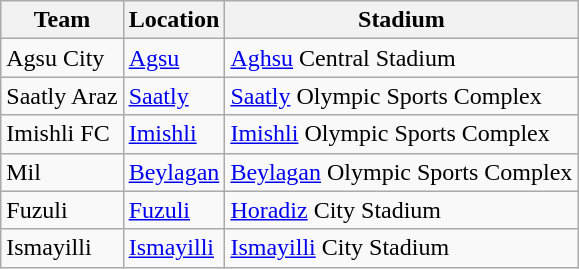<table class="wikitable sortable">
<tr>
<th>Team</th>
<th>Location</th>
<th>Stadium</th>
</tr>
<tr>
<td>Agsu City</td>
<td><a href='#'>Agsu</a></td>
<td><a href='#'>Aghsu</a> Central Stadium</td>
</tr>
<tr>
<td>Saatly Araz</td>
<td><a href='#'>Saatly</a></td>
<td><a href='#'>Saatly</a> Olympic Sports Complex</td>
</tr>
<tr>
<td>Imishli FC</td>
<td><a href='#'>Imishli</a></td>
<td><a href='#'>Imishli</a> Olympic Sports Complex</td>
</tr>
<tr>
<td>Mil</td>
<td><a href='#'>Beylagan</a></td>
<td><a href='#'>Beylagan</a> Olympic Sports Complex</td>
</tr>
<tr>
<td>Fuzuli</td>
<td><a href='#'>Fuzuli</a></td>
<td><a href='#'>Horadiz</a> City Stadium</td>
</tr>
<tr>
<td>Ismayilli</td>
<td><a href='#'>Ismayilli</a></td>
<td><a href='#'>Ismayilli</a> City Stadium</td>
</tr>
</table>
